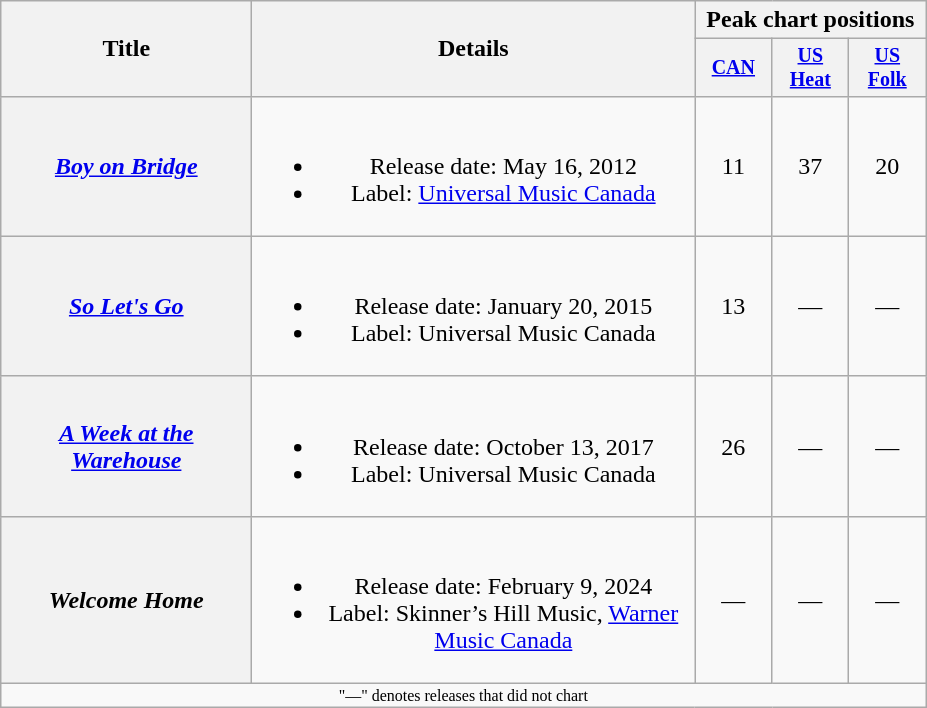<table class="wikitable plainrowheaders" style="text-align:center;">
<tr>
<th rowspan="2" style="width:10em;">Title</th>
<th rowspan="2" style="width:18em;">Details</th>
<th colspan="3">Peak chart positions</th>
</tr>
<tr style="font-size:smaller;">
<th width="45"><a href='#'>CAN</a><br></th>
<th width="45"><a href='#'>US Heat</a><br></th>
<th width="45"><a href='#'>US Folk</a><br></th>
</tr>
<tr>
<th scope="row"><em><a href='#'>Boy on Bridge</a></em></th>
<td><br><ul><li>Release date: May 16, 2012</li><li>Label: <a href='#'>Universal Music Canada</a></li></ul></td>
<td>11</td>
<td>37</td>
<td>20</td>
</tr>
<tr>
<th scope="row"><em><a href='#'>So Let's Go</a></em></th>
<td><br><ul><li>Release date: January 20, 2015</li><li>Label: Universal Music Canada</li></ul></td>
<td>13</td>
<td>—</td>
<td>—</td>
</tr>
<tr>
<th scope="row"><em><a href='#'>A Week at the Warehouse</a></em></th>
<td><br><ul><li>Release date: October 13, 2017</li><li>Label: Universal Music Canada</li></ul></td>
<td>26</td>
<td>—</td>
<td>—</td>
</tr>
<tr>
<th scope="row"><em>Welcome Home</em></th>
<td><br><ul><li>Release date: February 9, 2024</li><li>Label: Skinner’s Hill Music, <a href='#'>Warner Music Canada</a></li></ul></td>
<td>—</td>
<td>—</td>
<td>—</td>
</tr>
<tr>
<td colspan="6" style="font-size:8pt">"—" denotes releases that did not chart</td>
</tr>
</table>
